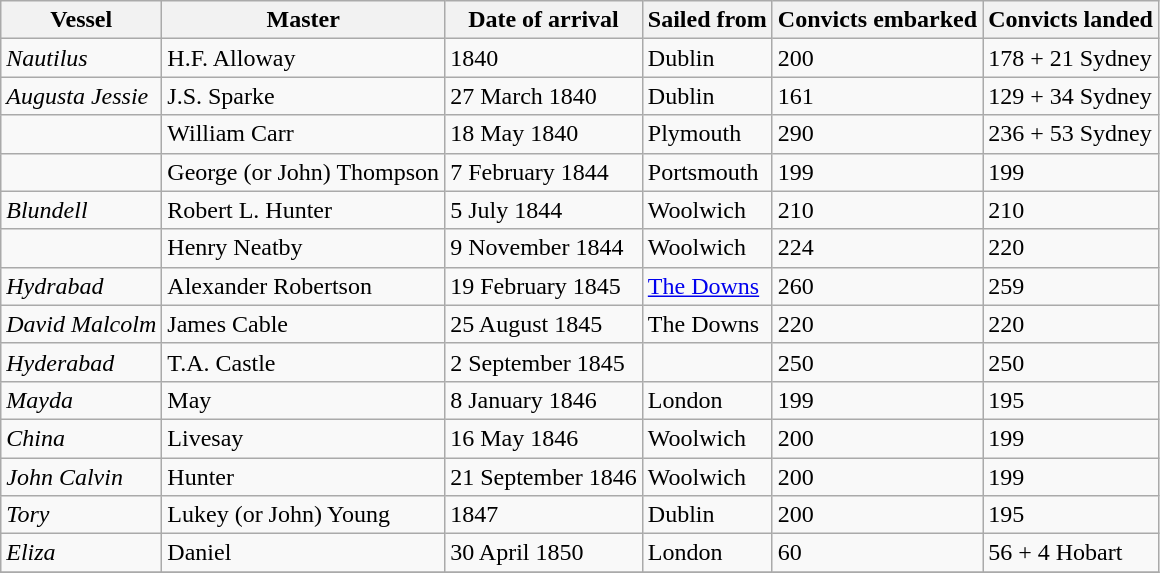<table class="sortable wikitable">
<tr>
<th>Vessel</th>
<th>Master</th>
<th>Date of arrival</th>
<th>Sailed from</th>
<th>Convicts embarked</th>
<th>Convicts landed</th>
</tr>
<tr>
<td><em>Nautilus</em></td>
<td>H.F. Alloway</td>
<td>1840</td>
<td>Dublin</td>
<td>200</td>
<td>178 + 21 Sydney</td>
</tr>
<tr>
<td><em>Augusta Jessie</em></td>
<td>J.S. Sparke</td>
<td>27 March 1840</td>
<td>Dublin</td>
<td>161</td>
<td>129 + 34 Sydney</td>
</tr>
<tr>
<td></td>
<td>William Carr</td>
<td>18 May 1840</td>
<td>Plymouth</td>
<td>290</td>
<td>236 + 53 Sydney</td>
</tr>
<tr>
<td></td>
<td>George (or John) Thompson</td>
<td>7 February 1844</td>
<td>Portsmouth</td>
<td>199</td>
<td>199</td>
</tr>
<tr>
<td><em>Blundell</em></td>
<td>Robert L. Hunter</td>
<td>5 July 1844</td>
<td>Woolwich</td>
<td>210</td>
<td>210</td>
</tr>
<tr>
<td></td>
<td>Henry Neatby</td>
<td>9 November 1844</td>
<td>Woolwich</td>
<td>224</td>
<td>220</td>
</tr>
<tr>
<td><em>Hydrabad</em></td>
<td>Alexander Robertson</td>
<td>19 February 1845</td>
<td><a href='#'>The Downs</a></td>
<td>260</td>
<td>259</td>
</tr>
<tr>
<td><em>David Malcolm</em></td>
<td>James Cable</td>
<td>25 August 1845</td>
<td>The Downs</td>
<td>220</td>
<td>220</td>
</tr>
<tr>
<td><em>Hyderabad</em></td>
<td>T.A. Castle</td>
<td>2 September 1845</td>
<td></td>
<td>250</td>
<td>250</td>
</tr>
<tr>
<td><em>Mayda</em></td>
<td>May</td>
<td>8 January 1846</td>
<td>London</td>
<td>199</td>
<td>195</td>
</tr>
<tr>
<td><em>China</em></td>
<td>Livesay</td>
<td>16 May 1846</td>
<td>Woolwich</td>
<td>200</td>
<td>199</td>
</tr>
<tr>
<td><em>John Calvin</em></td>
<td>Hunter</td>
<td>21 September 1846</td>
<td>Woolwich</td>
<td>200</td>
<td>199</td>
</tr>
<tr>
<td><em>Tory</em></td>
<td>Lukey (or John) Young</td>
<td>1847</td>
<td>Dublin</td>
<td>200</td>
<td>195</td>
</tr>
<tr>
<td><em>Eliza</em></td>
<td>Daniel</td>
<td>30 April 1850</td>
<td>London</td>
<td>60</td>
<td>56 + 4 Hobart</td>
</tr>
<tr>
</tr>
</table>
